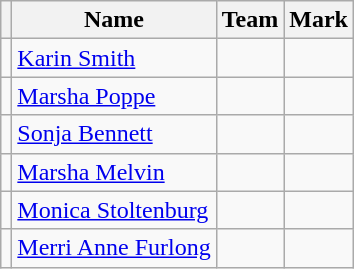<table class=wikitable>
<tr>
<th></th>
<th>Name</th>
<th>Team</th>
<th>Mark</th>
</tr>
<tr>
<td></td>
<td><a href='#'>Karin Smith</a></td>
<td></td>
<td></td>
</tr>
<tr>
<td></td>
<td><a href='#'>Marsha Poppe</a></td>
<td></td>
<td></td>
</tr>
<tr>
<td></td>
<td><a href='#'>Sonja Bennett</a></td>
<td></td>
<td></td>
</tr>
<tr>
<td></td>
<td><a href='#'>Marsha Melvin</a></td>
<td></td>
<td></td>
</tr>
<tr>
<td></td>
<td><a href='#'>Monica Stoltenburg</a></td>
<td></td>
<td></td>
</tr>
<tr>
<td></td>
<td><a href='#'>Merri Anne Furlong</a></td>
<td></td>
<td></td>
</tr>
</table>
